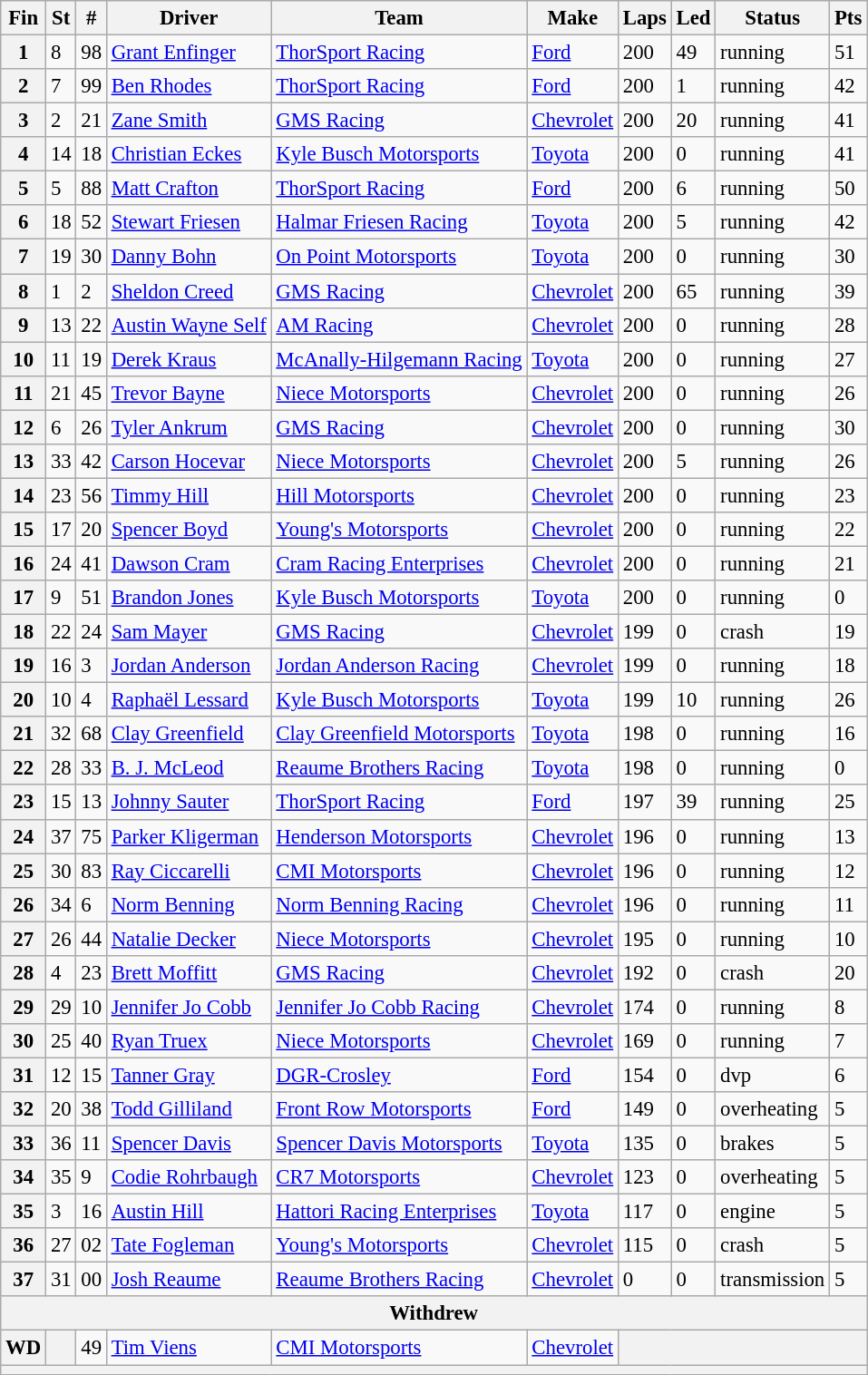<table class="wikitable" style="font-size:95%">
<tr>
<th>Fin</th>
<th>St</th>
<th>#</th>
<th>Driver</th>
<th>Team</th>
<th>Make</th>
<th>Laps</th>
<th>Led</th>
<th>Status</th>
<th>Pts</th>
</tr>
<tr>
<th>1</th>
<td>8</td>
<td>98</td>
<td><a href='#'>Grant Enfinger</a></td>
<td><a href='#'>ThorSport Racing</a></td>
<td><a href='#'>Ford</a></td>
<td>200</td>
<td>49</td>
<td>running</td>
<td>51</td>
</tr>
<tr>
<th>2</th>
<td>7</td>
<td>99</td>
<td><a href='#'>Ben Rhodes</a></td>
<td><a href='#'>ThorSport Racing</a></td>
<td><a href='#'>Ford</a></td>
<td>200</td>
<td>1</td>
<td>running</td>
<td>42</td>
</tr>
<tr>
<th>3</th>
<td>2</td>
<td>21</td>
<td><a href='#'>Zane Smith</a></td>
<td><a href='#'>GMS Racing</a></td>
<td><a href='#'>Chevrolet</a></td>
<td>200</td>
<td>20</td>
<td>running</td>
<td>41</td>
</tr>
<tr>
<th>4</th>
<td>14</td>
<td>18</td>
<td><a href='#'>Christian Eckes</a></td>
<td><a href='#'>Kyle Busch Motorsports</a></td>
<td><a href='#'>Toyota</a></td>
<td>200</td>
<td>0</td>
<td>running</td>
<td>41</td>
</tr>
<tr>
<th>5</th>
<td>5</td>
<td>88</td>
<td><a href='#'>Matt Crafton</a></td>
<td><a href='#'>ThorSport Racing</a></td>
<td><a href='#'>Ford</a></td>
<td>200</td>
<td>6</td>
<td>running</td>
<td>50</td>
</tr>
<tr>
<th>6</th>
<td>18</td>
<td>52</td>
<td><a href='#'>Stewart Friesen</a></td>
<td><a href='#'>Halmar Friesen Racing</a></td>
<td><a href='#'>Toyota</a></td>
<td>200</td>
<td>5</td>
<td>running</td>
<td>42</td>
</tr>
<tr>
<th>7</th>
<td>19</td>
<td>30</td>
<td><a href='#'>Danny Bohn</a></td>
<td><a href='#'>On Point Motorsports</a></td>
<td><a href='#'>Toyota</a></td>
<td>200</td>
<td>0</td>
<td>running</td>
<td>30</td>
</tr>
<tr>
<th>8</th>
<td>1</td>
<td>2</td>
<td><a href='#'>Sheldon Creed</a></td>
<td><a href='#'>GMS Racing</a></td>
<td><a href='#'>Chevrolet</a></td>
<td>200</td>
<td>65</td>
<td>running</td>
<td>39</td>
</tr>
<tr>
<th>9</th>
<td>13</td>
<td>22</td>
<td><a href='#'>Austin Wayne Self</a></td>
<td><a href='#'>AM Racing</a></td>
<td><a href='#'>Chevrolet</a></td>
<td>200</td>
<td>0</td>
<td>running</td>
<td>28</td>
</tr>
<tr>
<th>10</th>
<td>11</td>
<td>19</td>
<td><a href='#'>Derek Kraus</a></td>
<td><a href='#'>McAnally-Hilgemann Racing</a></td>
<td><a href='#'>Toyota</a></td>
<td>200</td>
<td>0</td>
<td>running</td>
<td>27</td>
</tr>
<tr>
<th>11</th>
<td>21</td>
<td>45</td>
<td><a href='#'>Trevor Bayne</a></td>
<td><a href='#'>Niece Motorsports</a></td>
<td><a href='#'>Chevrolet</a></td>
<td>200</td>
<td>0</td>
<td>running</td>
<td>26</td>
</tr>
<tr>
<th>12</th>
<td>6</td>
<td>26</td>
<td><a href='#'>Tyler Ankrum</a></td>
<td><a href='#'>GMS Racing</a></td>
<td><a href='#'>Chevrolet</a></td>
<td>200</td>
<td>0</td>
<td>running</td>
<td>30</td>
</tr>
<tr>
<th>13</th>
<td>33</td>
<td>42</td>
<td><a href='#'>Carson Hocevar</a></td>
<td><a href='#'>Niece Motorsports</a></td>
<td><a href='#'>Chevrolet</a></td>
<td>200</td>
<td>5</td>
<td>running</td>
<td>26</td>
</tr>
<tr>
<th>14</th>
<td>23</td>
<td>56</td>
<td><a href='#'>Timmy Hill</a></td>
<td><a href='#'>Hill Motorsports</a></td>
<td><a href='#'>Chevrolet</a></td>
<td>200</td>
<td>0</td>
<td>running</td>
<td>23</td>
</tr>
<tr>
<th>15</th>
<td>17</td>
<td>20</td>
<td><a href='#'>Spencer Boyd</a></td>
<td><a href='#'>Young's Motorsports</a></td>
<td><a href='#'>Chevrolet</a></td>
<td>200</td>
<td>0</td>
<td>running</td>
<td>22</td>
</tr>
<tr>
<th>16</th>
<td>24</td>
<td>41</td>
<td><a href='#'>Dawson Cram</a></td>
<td><a href='#'>Cram Racing Enterprises</a></td>
<td><a href='#'>Chevrolet</a></td>
<td>200</td>
<td>0</td>
<td>running</td>
<td>21</td>
</tr>
<tr>
<th>17</th>
<td>9</td>
<td>51</td>
<td><a href='#'>Brandon Jones</a></td>
<td><a href='#'>Kyle Busch Motorsports</a></td>
<td><a href='#'>Toyota</a></td>
<td>200</td>
<td>0</td>
<td>running</td>
<td>0</td>
</tr>
<tr>
<th>18</th>
<td>22</td>
<td>24</td>
<td><a href='#'>Sam Mayer</a></td>
<td><a href='#'>GMS Racing</a></td>
<td><a href='#'>Chevrolet</a></td>
<td>199</td>
<td>0</td>
<td>crash</td>
<td>19</td>
</tr>
<tr>
<th>19</th>
<td>16</td>
<td>3</td>
<td><a href='#'>Jordan Anderson</a></td>
<td><a href='#'>Jordan Anderson Racing</a></td>
<td><a href='#'>Chevrolet</a></td>
<td>199</td>
<td>0</td>
<td>running</td>
<td>18</td>
</tr>
<tr>
<th>20</th>
<td>10</td>
<td>4</td>
<td><a href='#'>Raphaël Lessard</a></td>
<td><a href='#'>Kyle Busch Motorsports</a></td>
<td><a href='#'>Toyota</a></td>
<td>199</td>
<td>10</td>
<td>running</td>
<td>26</td>
</tr>
<tr>
<th>21</th>
<td>32</td>
<td>68</td>
<td><a href='#'>Clay Greenfield</a></td>
<td><a href='#'>Clay Greenfield Motorsports</a></td>
<td><a href='#'>Toyota</a></td>
<td>198</td>
<td>0</td>
<td>running</td>
<td>16</td>
</tr>
<tr>
<th>22</th>
<td>28</td>
<td>33</td>
<td><a href='#'>B. J. McLeod</a></td>
<td><a href='#'>Reaume Brothers Racing</a></td>
<td><a href='#'>Toyota</a></td>
<td>198</td>
<td>0</td>
<td>running</td>
<td>0</td>
</tr>
<tr>
<th>23</th>
<td>15</td>
<td>13</td>
<td><a href='#'>Johnny Sauter</a></td>
<td><a href='#'>ThorSport Racing</a></td>
<td><a href='#'>Ford</a></td>
<td>197</td>
<td>39</td>
<td>running</td>
<td>25</td>
</tr>
<tr>
<th>24</th>
<td>37</td>
<td>75</td>
<td><a href='#'>Parker Kligerman</a></td>
<td><a href='#'>Henderson Motorsports</a></td>
<td><a href='#'>Chevrolet</a></td>
<td>196</td>
<td>0</td>
<td>running</td>
<td>13</td>
</tr>
<tr>
<th>25</th>
<td>30</td>
<td>83</td>
<td><a href='#'>Ray Ciccarelli</a></td>
<td><a href='#'>CMI Motorsports</a></td>
<td><a href='#'>Chevrolet</a></td>
<td>196</td>
<td>0</td>
<td>running</td>
<td>12</td>
</tr>
<tr>
<th>26</th>
<td>34</td>
<td>6</td>
<td><a href='#'>Norm Benning</a></td>
<td><a href='#'>Norm Benning Racing</a></td>
<td><a href='#'>Chevrolet</a></td>
<td>196</td>
<td>0</td>
<td>running</td>
<td>11</td>
</tr>
<tr>
<th>27</th>
<td>26</td>
<td>44</td>
<td><a href='#'>Natalie Decker</a></td>
<td><a href='#'>Niece Motorsports</a></td>
<td><a href='#'>Chevrolet</a></td>
<td>195</td>
<td>0</td>
<td>running</td>
<td>10</td>
</tr>
<tr>
<th>28</th>
<td>4</td>
<td>23</td>
<td><a href='#'>Brett Moffitt</a></td>
<td><a href='#'>GMS Racing</a></td>
<td><a href='#'>Chevrolet</a></td>
<td>192</td>
<td>0</td>
<td>crash</td>
<td>20</td>
</tr>
<tr>
<th>29</th>
<td>29</td>
<td>10</td>
<td><a href='#'>Jennifer Jo Cobb</a></td>
<td><a href='#'>Jennifer Jo Cobb Racing</a></td>
<td><a href='#'>Chevrolet</a></td>
<td>174</td>
<td>0</td>
<td>running</td>
<td>8</td>
</tr>
<tr>
<th>30</th>
<td>25</td>
<td>40</td>
<td><a href='#'>Ryan Truex</a></td>
<td><a href='#'>Niece Motorsports</a></td>
<td><a href='#'>Chevrolet</a></td>
<td>169</td>
<td>0</td>
<td>running</td>
<td>7</td>
</tr>
<tr>
<th>31</th>
<td>12</td>
<td>15</td>
<td><a href='#'>Tanner Gray</a></td>
<td><a href='#'>DGR-Crosley</a></td>
<td><a href='#'>Ford</a></td>
<td>154</td>
<td>0</td>
<td>dvp</td>
<td>6</td>
</tr>
<tr>
<th>32</th>
<td>20</td>
<td>38</td>
<td><a href='#'>Todd Gilliland</a></td>
<td><a href='#'>Front Row Motorsports</a></td>
<td><a href='#'>Ford</a></td>
<td>149</td>
<td>0</td>
<td>overheating</td>
<td>5</td>
</tr>
<tr>
<th>33</th>
<td>36</td>
<td>11</td>
<td><a href='#'>Spencer Davis</a></td>
<td><a href='#'>Spencer Davis Motorsports</a></td>
<td><a href='#'>Toyota</a></td>
<td>135</td>
<td>0</td>
<td>brakes</td>
<td>5</td>
</tr>
<tr>
<th>34</th>
<td>35</td>
<td>9</td>
<td><a href='#'>Codie Rohrbaugh</a></td>
<td><a href='#'>CR7 Motorsports</a></td>
<td><a href='#'>Chevrolet</a></td>
<td>123</td>
<td>0</td>
<td>overheating</td>
<td>5</td>
</tr>
<tr>
<th>35</th>
<td>3</td>
<td>16</td>
<td><a href='#'>Austin Hill</a></td>
<td><a href='#'>Hattori Racing Enterprises</a></td>
<td><a href='#'>Toyota</a></td>
<td>117</td>
<td>0</td>
<td>engine</td>
<td>5</td>
</tr>
<tr>
<th>36</th>
<td>27</td>
<td>02</td>
<td><a href='#'>Tate Fogleman</a></td>
<td><a href='#'>Young's Motorsports</a></td>
<td><a href='#'>Chevrolet</a></td>
<td>115</td>
<td>0</td>
<td>crash</td>
<td>5</td>
</tr>
<tr>
<th>37</th>
<td>31</td>
<td>00</td>
<td><a href='#'>Josh Reaume</a></td>
<td><a href='#'>Reaume Brothers Racing</a></td>
<td><a href='#'>Chevrolet</a></td>
<td>0</td>
<td>0</td>
<td>transmission</td>
<td>5</td>
</tr>
<tr>
<th colspan="10">Withdrew</th>
</tr>
<tr>
<th>WD</th>
<th></th>
<td>49</td>
<td><a href='#'>Tim Viens</a></td>
<td><a href='#'>CMI Motorsports</a></td>
<td><a href='#'>Chevrolet</a></td>
<th colspan="4"></th>
</tr>
<tr>
<th colspan="10"></th>
</tr>
</table>
